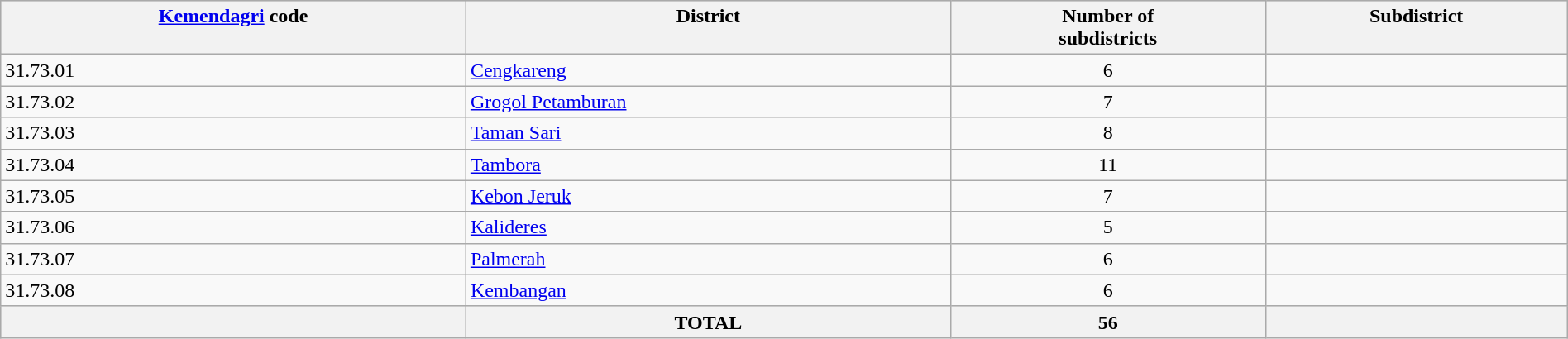<table class="wikitable sortable" width="100%">
<tr valign="top" style="background-color: #ccc;">
<th><a href='#'>Kemendagri</a> code</th>
<th>District</th>
<th>Number of<br>subdistricts</th>
<th>Subdistrict</th>
</tr>
<tr valign="top">
<td>31.73.01</td>
<td><a href='#'>Cengkareng</a></td>
<td align="center">6</td>
<td></td>
</tr>
<tr valign="top">
<td>31.73.02</td>
<td><a href='#'>Grogol Petamburan</a></td>
<td align="center">7</td>
<td></td>
</tr>
<tr valign="top">
<td>31.73.03</td>
<td><a href='#'>Taman Sari</a></td>
<td align="center">8</td>
<td></td>
</tr>
<tr valign="top">
<td>31.73.04</td>
<td><a href='#'>Tambora</a></td>
<td align="center">11</td>
<td></td>
</tr>
<tr valign="top">
<td>31.73.05</td>
<td><a href='#'>Kebon Jeruk</a></td>
<td align="center">7</td>
<td></td>
</tr>
<tr valign="top">
<td>31.73.06</td>
<td><a href='#'>Kalideres</a></td>
<td align="center">5</td>
<td></td>
</tr>
<tr valign="top">
<td>31.73.07</td>
<td><a href='#'>Palmerah</a></td>
<td align="center">6</td>
<td></td>
</tr>
<tr valign="top">
<td>31.73.08</td>
<td><a href='#'>Kembangan</a></td>
<td align="center">6</td>
<td></td>
</tr>
<tr valign="top" style="background-color: #ccc;">
<th></th>
<th>TOTAL</th>
<th>56</th>
<th></th>
</tr>
</table>
